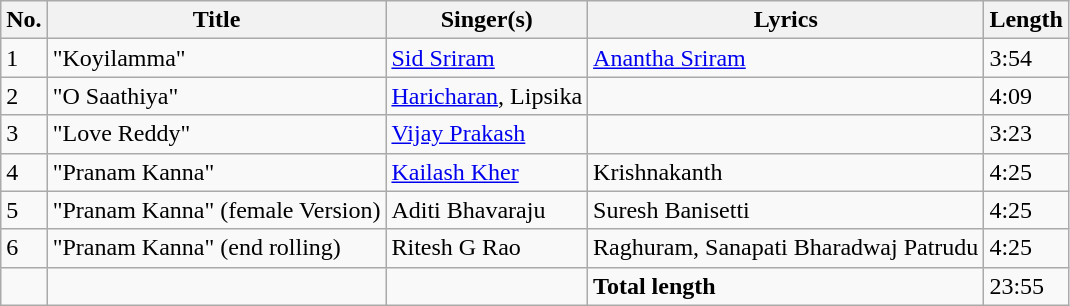<table class="wikitable">
<tr>
<th>No.</th>
<th>Title</th>
<th>Singer(s)</th>
<th>Lyrics</th>
<th>Length</th>
</tr>
<tr>
<td>1</td>
<td>"Koyilamma"</td>
<td><a href='#'>Sid Sriram</a></td>
<td><a href='#'>Anantha Sriram</a></td>
<td>3:54</td>
</tr>
<tr>
<td>2</td>
<td>"O Saathiya"</td>
<td><a href='#'>Haricharan</a>, Lipsika</td>
<td></td>
<td>4:09</td>
</tr>
<tr>
<td>3</td>
<td>"Love Reddy"</td>
<td><a href='#'>Vijay Prakash</a></td>
<td></td>
<td>3:23</td>
</tr>
<tr>
<td>4</td>
<td>"Pranam Kanna"</td>
<td><a href='#'>Kailash Kher</a></td>
<td>Krishnakanth</td>
<td>4:25</td>
</tr>
<tr>
<td>5</td>
<td>"Pranam Kanna" (female Version)</td>
<td>Aditi Bhavaraju</td>
<td>Suresh Banisetti</td>
<td>4:25</td>
</tr>
<tr>
<td>6</td>
<td>"Pranam Kanna" (end rolling)</td>
<td>Ritesh G Rao</td>
<td>Raghuram, Sanapati Bharadwaj Patrudu</td>
<td>4:25</td>
</tr>
<tr>
<td></td>
<td></td>
<td></td>
<td><strong>Total length</strong></td>
<td>23:55</td>
</tr>
</table>
